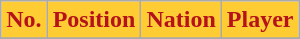<table class="wikitable sortable">
<tr>
<th style="background:#fc3; color:#b6121b;" scope="col">No.</th>
<th style="background:#fc3; color:#b6121b;" scope="col">Position</th>
<th style="background:#fc3; color:#b6121b;" scope="col">Nation</th>
<th style="background:#fc3; color:#b6121b;" scope="col">Player</th>
</tr>
<tr>
</tr>
</table>
